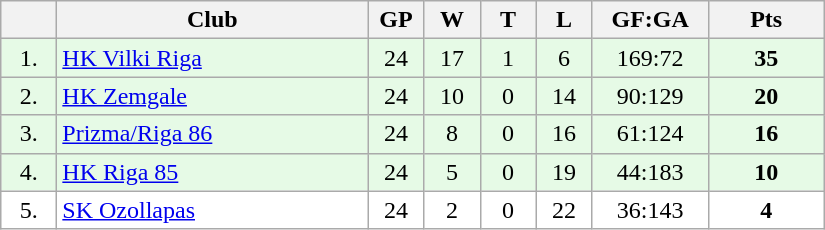<table class="wikitable">
<tr>
<th width="30"></th>
<th width="200">Club</th>
<th width="30">GP</th>
<th width="30">W</th>
<th width="30">T</th>
<th width="30">L</th>
<th width="70">GF:GA</th>
<th width="70">Pts</th>
</tr>
<tr bgcolor="#e6fae6" align="center">
<td>1.</td>
<td align="left"> <a href='#'>HK Vilki Riga</a></td>
<td>24</td>
<td>17</td>
<td>1</td>
<td>6</td>
<td>169:72</td>
<td><strong>35</strong></td>
</tr>
<tr bgcolor="#e6fae6" align="center">
<td>2.</td>
<td align="left"> <a href='#'>HK Zemgale</a></td>
<td>24</td>
<td>10</td>
<td>0</td>
<td>14</td>
<td>90:129</td>
<td><strong>20</strong></td>
</tr>
<tr bgcolor="#e6fae6" align="center">
<td>3.</td>
<td align="left"> <a href='#'>Prizma/Riga 86</a></td>
<td>24</td>
<td>8</td>
<td>0</td>
<td>16</td>
<td>61:124</td>
<td><strong>16</strong></td>
</tr>
<tr bgcolor="#e6fae6" align="center">
<td>4.</td>
<td align="left"> <a href='#'>HK Riga 85</a></td>
<td>24</td>
<td>5</td>
<td>0</td>
<td>19</td>
<td>44:183</td>
<td><strong>10</strong></td>
</tr>
<tr bgcolor="#FFFFFF" align="center">
<td>5.</td>
<td align="left"> <a href='#'>SK Ozollapas</a></td>
<td>24</td>
<td>2</td>
<td>0</td>
<td>22</td>
<td>36:143</td>
<td><strong>4</strong></td>
</tr>
</table>
